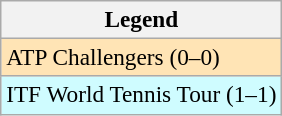<table class=wikitable style=font-size:97%>
<tr>
<th>Legend</th>
</tr>
<tr style="background:moccasin;">
<td>ATP Challengers (0–0)</td>
</tr>
<tr style="background:#cffcff;">
<td>ITF World Tennis Tour (1–1)</td>
</tr>
</table>
